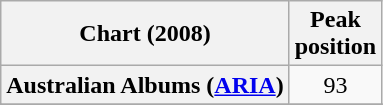<table class="wikitable sortable plainrowheaders" style="text-align:center">
<tr>
<th scope="col">Chart (2008)</th>
<th scope="col">Peak<br>position</th>
</tr>
<tr>
<th scope="row">Australian Albums (<a href='#'>ARIA</a>)</th>
<td>93</td>
</tr>
<tr>
</tr>
<tr>
</tr>
<tr>
</tr>
<tr>
</tr>
<tr>
</tr>
<tr>
</tr>
<tr>
</tr>
<tr>
</tr>
<tr>
</tr>
<tr>
</tr>
<tr>
</tr>
</table>
